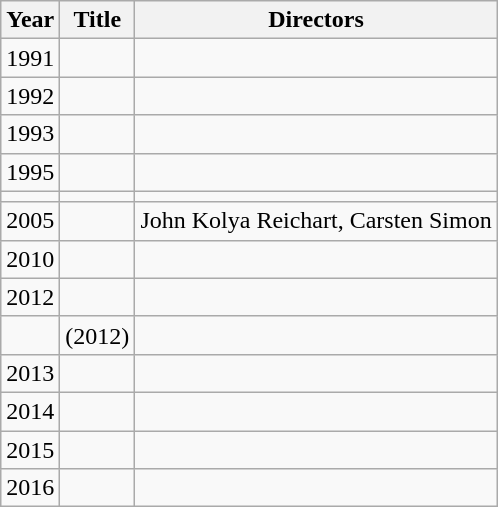<table class="wikitable">
<tr>
<th>Year</th>
<th>Title</th>
<th>Directors</th>
</tr>
<tr>
<td>1991</td>
<td></td>
<td></td>
</tr>
<tr>
<td>1992</td>
<td></td>
<td></td>
</tr>
<tr>
<td>1993</td>
<td></td>
<td></td>
</tr>
<tr>
<td>1995</td>
<td></td>
<td></td>
</tr>
<tr>
<td></td>
<td></td>
<td></td>
</tr>
<tr>
<td>2005</td>
<td></td>
<td>John Kolya Reichart, Carsten Simon</td>
</tr>
<tr>
<td>2010</td>
<td></td>
<td></td>
</tr>
<tr>
<td>2012</td>
<td></td>
<td></td>
</tr>
<tr>
<td></td>
<td> (2012)</td>
<td></td>
</tr>
<tr>
<td>2013</td>
<td></td>
<td></td>
</tr>
<tr>
<td>2014</td>
<td></td>
<td></td>
</tr>
<tr>
<td>2015</td>
<td></td>
<td></td>
</tr>
<tr>
<td>2016</td>
<td></td>
<td></td>
</tr>
</table>
